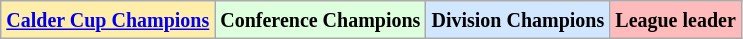<table class="wikitable">
<tr>
<td bgcolor="#ffeeaa"><small><strong><a href='#'>Calder Cup Champions</a></strong></small></td>
<td bgcolor="#ddffdd"><small><strong>Conference Champions</strong></small></td>
<td bgcolor="#d0e7ff"><small><strong>Division Champions</strong></small></td>
<td bgcolor="#ffbbbb"><small><strong>League leader</strong></small></td>
</tr>
</table>
